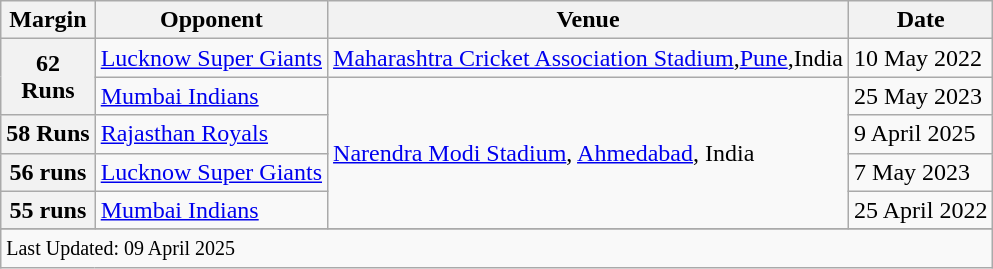<table class="wikitable">
<tr>
<th>Margin</th>
<th>Opponent</th>
<th>Venue</th>
<th>Date</th>
</tr>
<tr>
<th rowspan="2" scope="row" style="text-align:center;">62<br>Runs</th>
<td><a href='#'>Lucknow Super Giants</a></td>
<td><a href='#'>Maharashtra Cricket Association Stadium</a>,<a href='#'>Pune</a>,India</td>
<td>10 May 2022</td>
</tr>
<tr>
<td><a href='#'>Mumbai Indians</a></td>
<td rowspan="4"><a href='#'>Narendra Modi Stadium</a>, <a href='#'>Ahmedabad</a>, India</td>
<td>25 May 2023</td>
</tr>
<tr>
<th scope=row style=text-align:center;>58 Runs</th>
<td><a href='#'>Rajasthan Royals</a></td>
<td>9 April 2025</td>
</tr>
<tr>
<th scope=row style=text-align:center;>56 runs</th>
<td><a href='#'>Lucknow Super Giants</a></td>
<td>7 May 2023</td>
</tr>
<tr>
<th scope=row style=text-align:center;>55 runs</th>
<td><a href='#'>Mumbai Indians</a></td>
<td>25 April 2022</td>
</tr>
<tr>
</tr>
<tr class=sortbottom>
<td colspan=4><small>Last Updated: 09 April 2025</small></td>
</tr>
</table>
